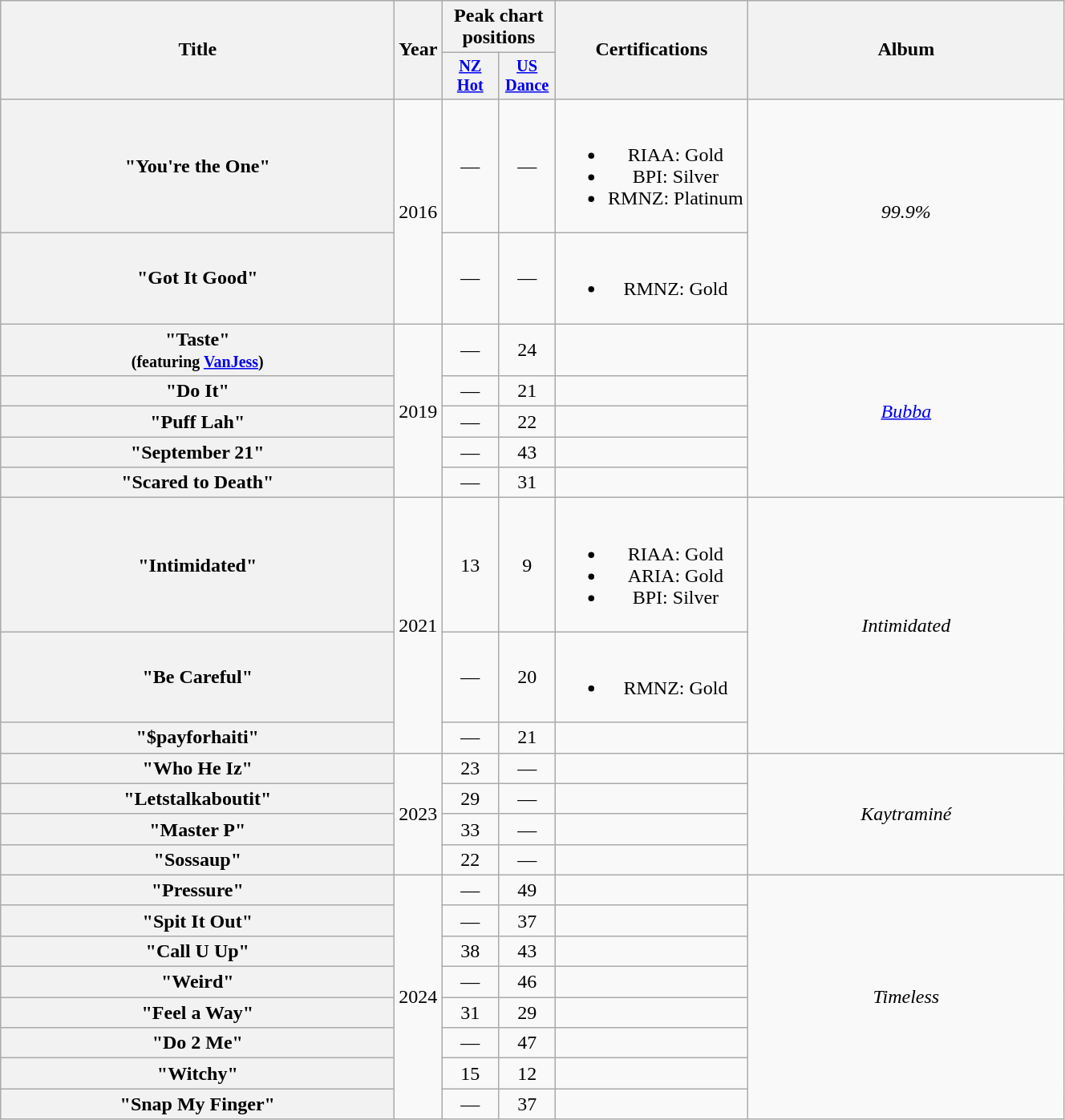<table class="wikitable plainrowheaders" style="text-align:center;">
<tr>
<th scope="col" rowspan="2" style="width:20em;">Title</th>
<th scope="col" rowspan="2" style="width:1em;">Year</th>
<th scope="col" colspan="2">Peak chart positions</th>
<th scope="col" rowspan="2">Certifications</th>
<th scope="col" rowspan="2" style="width:16em;">Album</th>
</tr>
<tr>
<th scope="col" style="width:3em;font-size:85%;"><a href='#'>NZ<br>Hot</a><br></th>
<th scope="col" style="width:3em;font-size:85%;"><a href='#'>US<br>Dance</a><br></th>
</tr>
<tr>
<th scope="row">"You're the One"<br></th>
<td rowspan=2>2016</td>
<td>—</td>
<td>—</td>
<td><br><ul><li>RIAA: Gold</li><li>BPI: Silver</li><li>RMNZ: Platinum</li></ul></td>
<td rowspan=2><em>99.9%</em></td>
</tr>
<tr>
<th scope="row">"Got It Good"<br></th>
<td>—</td>
<td>—</td>
<td><br><ul><li>RMNZ: Gold</li></ul></td>
</tr>
<tr>
<th scope="row">"Taste"<br><small>(featuring <a href='#'>VanJess</a>)</small></th>
<td rowspan="5">2019</td>
<td>—</td>
<td>24</td>
<td></td>
<td rowspan="5"><em><a href='#'>Bubba</a></em></td>
</tr>
<tr>
<th scope="row">"Do It"</th>
<td>—</td>
<td>21</td>
<td></td>
</tr>
<tr>
<th scope="row">"Puff Lah"</th>
<td>—</td>
<td>22</td>
<td></td>
</tr>
<tr>
<th scope="row">"September 21"</th>
<td>—</td>
<td>43</td>
<td></td>
</tr>
<tr>
<th scope="row">"Scared to Death"</th>
<td>—</td>
<td>31</td>
<td></td>
</tr>
<tr>
<th scope="row">"Intimidated"<br></th>
<td rowspan="3">2021</td>
<td>13</td>
<td>9</td>
<td><br><ul><li>RIAA: Gold</li><li>ARIA: Gold</li><li>BPI: Silver</li></ul></td>
<td rowspan="3"><em>Intimidated</em></td>
</tr>
<tr>
<th scope="row">"Be Careful"<br></th>
<td>—</td>
<td>20</td>
<td><br><ul><li>RMNZ: Gold</li></ul></td>
</tr>
<tr>
<th scope="row">"$payforhaiti"<br></th>
<td>—</td>
<td>21</td>
<td></td>
</tr>
<tr>
<th scope="row">"Who He Iz"<br></th>
<td rowspan="4">2023</td>
<td>23</td>
<td>—</td>
<td></td>
<td rowspan="4"><em>Kaytraminé</em></td>
</tr>
<tr>
<th scope="row">"Letstalkaboutit"<br></th>
<td>29</td>
<td>—</td>
<td></td>
</tr>
<tr>
<th scope="row">"Master P"<br></th>
<td>33</td>
<td>—</td>
<td></td>
</tr>
<tr>
<th scope="row">"Sossaup"<br></th>
<td>22</td>
<td>—</td>
<td></td>
</tr>
<tr>
<th scope="row">"Pressure"</th>
<td rowspan="8">2024</td>
<td>—</td>
<td>49</td>
<td></td>
<td rowspan="8"><em>Timeless</em></td>
</tr>
<tr>
<th scope="row">"Spit It Out"<br></th>
<td>—</td>
<td>37</td>
<td></td>
</tr>
<tr>
<th scope="row">"Call U Up"<br></th>
<td>38</td>
<td>43</td>
<td></td>
</tr>
<tr>
<th scope="row">"Weird"<br></th>
<td>—</td>
<td>46</td>
<td></td>
</tr>
<tr>
<th scope="row">"Feel a Way"<br></th>
<td>31</td>
<td>29</td>
<td></td>
</tr>
<tr>
<th scope="row">"Do 2 Me"<br></th>
<td>—</td>
<td>47</td>
<td></td>
</tr>
<tr>
<th scope="row">"Witchy"<br></th>
<td>15</td>
<td>12</td>
<td></td>
</tr>
<tr>
<th scope="row">"Snap My Finger"<br></th>
<td>—</td>
<td>37</td>
<td></td>
</tr>
</table>
